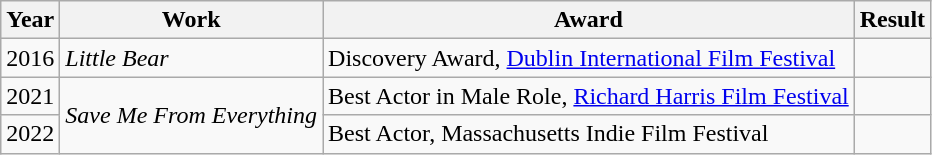<table class="wikitable sortable">
<tr>
<th>Year</th>
<th>Work</th>
<th>Award</th>
<th>Result</th>
</tr>
<tr>
<td>2016</td>
<td><em>Little Bear</em></td>
<td>Discovery Award, <a href='#'>Dublin International Film Festival</a></td>
<td></td>
</tr>
<tr>
<td>2021</td>
<td rowspan="2"><em>Save Me From Everything</em></td>
<td>Best Actor in Male Role, <a href='#'>Richard Harris Film Festival</a></td>
<td></td>
</tr>
<tr>
<td>2022</td>
<td>Best Actor, Massachusetts Indie Film Festival</td>
<td></td>
</tr>
</table>
